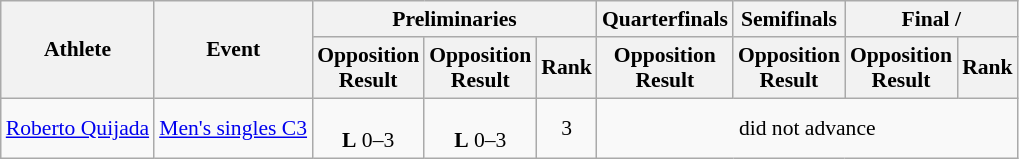<table class=wikitable style="font-size:90%">
<tr>
<th rowspan="2">Athlete</th>
<th rowspan="2">Event</th>
<th colspan="3">Preliminaries</th>
<th>Quarterfinals</th>
<th>Semifinals</th>
<th colspan="2">Final / </th>
</tr>
<tr>
<th>Opposition<br>Result</th>
<th>Opposition<br>Result</th>
<th>Rank</th>
<th>Opposition<br>Result</th>
<th>Opposition<br>Result</th>
<th>Opposition<br>Result</th>
<th>Rank</th>
</tr>
<tr>
<td><a href='#'>Roberto Quijada</a></td>
<td><a href='#'>Men's singles C3</a></td>
<td align="center"><br><strong>L</strong> 0–3</td>
<td align="center"><br><strong>L</strong> 0–3</td>
<td align="center">3</td>
<td align="center" colspan="4">did not advance</td>
</tr>
</table>
